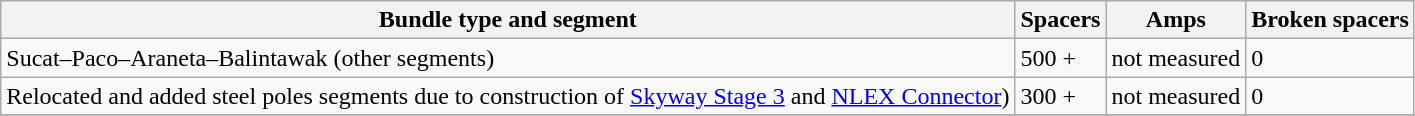<table class="wikitable">
<tr>
<th>Bundle type and segment</th>
<th>Spacers</th>
<th>Amps</th>
<th>Broken spacers</th>
</tr>
<tr>
<td>Sucat–Paco–Araneta–Balintawak (other segments)</td>
<td>500 +</td>
<td>not measured</td>
<td>0</td>
</tr>
<tr>
<td>Relocated and added steel poles segments due to construction of <a href='#'>Skyway Stage 3</a> and <a href='#'>NLEX Connector</a>)</td>
<td>300 +</td>
<td>not measured</td>
<td>0</td>
</tr>
<tr>
</tr>
</table>
